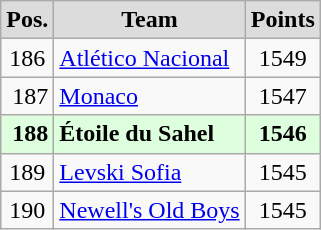<table class="wikitable" style="text-align: center;">
<tr>
<th style="background:#DCDCDC">Pos.</th>
<th style="background:#DCDCDC">Team</th>
<th style="background:#DCDCDC">Points</th>
</tr>
<tr>
<td align=center>186</td>
<td align=left> <a href='#'>Atlético Nacional</a></td>
<td align=center>1549</td>
</tr>
<tr>
<td align=right>187</td>
<td align=left> <a href='#'>Monaco</a></td>
<td align=center>1547</td>
</tr>
<tr style="background:#dfd;">
<td align=right><strong>188</strong></td>
<td align=left> <strong>Étoile du Sahel</strong></td>
<td align=center><strong>1546</strong></td>
</tr>
<tr>
<td align=center>189</td>
<td align=left> <a href='#'>Levski Sofia</a></td>
<td align=center>1545</td>
</tr>
<tr>
<td align=center>190</td>
<td align=left> <a href='#'>Newell's Old Boys</a></td>
<td align=center>1545</td>
</tr>
</table>
